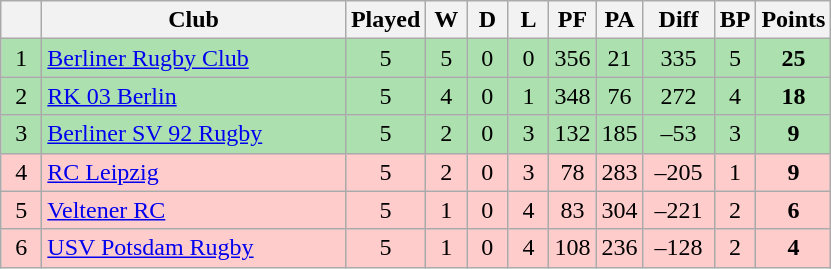<table class="wikitable" style="text-align: center;">
<tr>
<th bgcolor="#efefef" width="20"></th>
<th bgcolor="#efefef" width="195">Club</th>
<th bgcolor="#efefef" width="20">Played</th>
<th bgcolor="#efefef" width="20">W</th>
<th bgcolor="#efefef" width="20">D</th>
<th bgcolor="#efefef" width="20">L</th>
<th bgcolor="#efefef" width="20">PF</th>
<th bgcolor="#efefef" width="20">PA</th>
<th bgcolor="#efefef" width="40">Diff</th>
<th bgcolor="#efefef" width="20">BP</th>
<th bgcolor="#efefef" width="20">Points</th>
</tr>
<tr bgcolor=#ACE1AF align=center>
<td>1</td>
<td align=left><a href='#'>Berliner Rugby Club</a></td>
<td>5</td>
<td>5</td>
<td>0</td>
<td>0</td>
<td>356</td>
<td>21</td>
<td>335</td>
<td>5</td>
<td><strong>25</strong></td>
</tr>
<tr bgcolor=#ACE1AF align=center>
<td>2</td>
<td align=left><a href='#'>RK 03 Berlin</a></td>
<td>5</td>
<td>4</td>
<td>0</td>
<td>1</td>
<td>348</td>
<td>76</td>
<td>272</td>
<td>4</td>
<td><strong>18</strong></td>
</tr>
<tr bgcolor=#ACE1AF align=center>
<td>3</td>
<td align=left><a href='#'>Berliner SV 92 Rugby</a></td>
<td>5</td>
<td>2</td>
<td>0</td>
<td>3</td>
<td>132</td>
<td>185</td>
<td>–53</td>
<td>3</td>
<td><strong>9</strong></td>
</tr>
<tr bgcolor=#ffcccc align=center>
<td>4</td>
<td align=left><a href='#'>RC Leipzig</a></td>
<td>5</td>
<td>2</td>
<td>0</td>
<td>3</td>
<td>78</td>
<td>283</td>
<td>–205</td>
<td>1</td>
<td><strong>9</strong></td>
</tr>
<tr bgcolor=#ffcccc align=center>
<td>5</td>
<td align=left><a href='#'>Veltener RC</a></td>
<td>5</td>
<td>1</td>
<td>0</td>
<td>4</td>
<td>83</td>
<td>304</td>
<td>–221</td>
<td>2</td>
<td><strong>6</strong></td>
</tr>
<tr bgcolor=#ffcccc align=center>
<td>6</td>
<td align=left><a href='#'>USV Potsdam Rugby</a></td>
<td>5</td>
<td>1</td>
<td>0</td>
<td>4</td>
<td>108</td>
<td>236</td>
<td>–128</td>
<td>2</td>
<td><strong>4</strong></td>
</tr>
</table>
